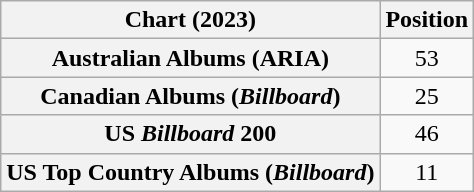<table class="wikitable sortable plainrowheaders" style="text-align:center">
<tr>
<th scope="col">Chart (2023)</th>
<th scope="col">Position</th>
</tr>
<tr>
<th scope="row">Australian Albums (ARIA)</th>
<td>53</td>
</tr>
<tr>
<th scope="row">Canadian Albums (<em>Billboard</em>)</th>
<td>25</td>
</tr>
<tr>
<th scope="row">US <em>Billboard</em> 200</th>
<td>46</td>
</tr>
<tr>
<th scope="row">US Top Country Albums (<em>Billboard</em>)</th>
<td>11</td>
</tr>
</table>
